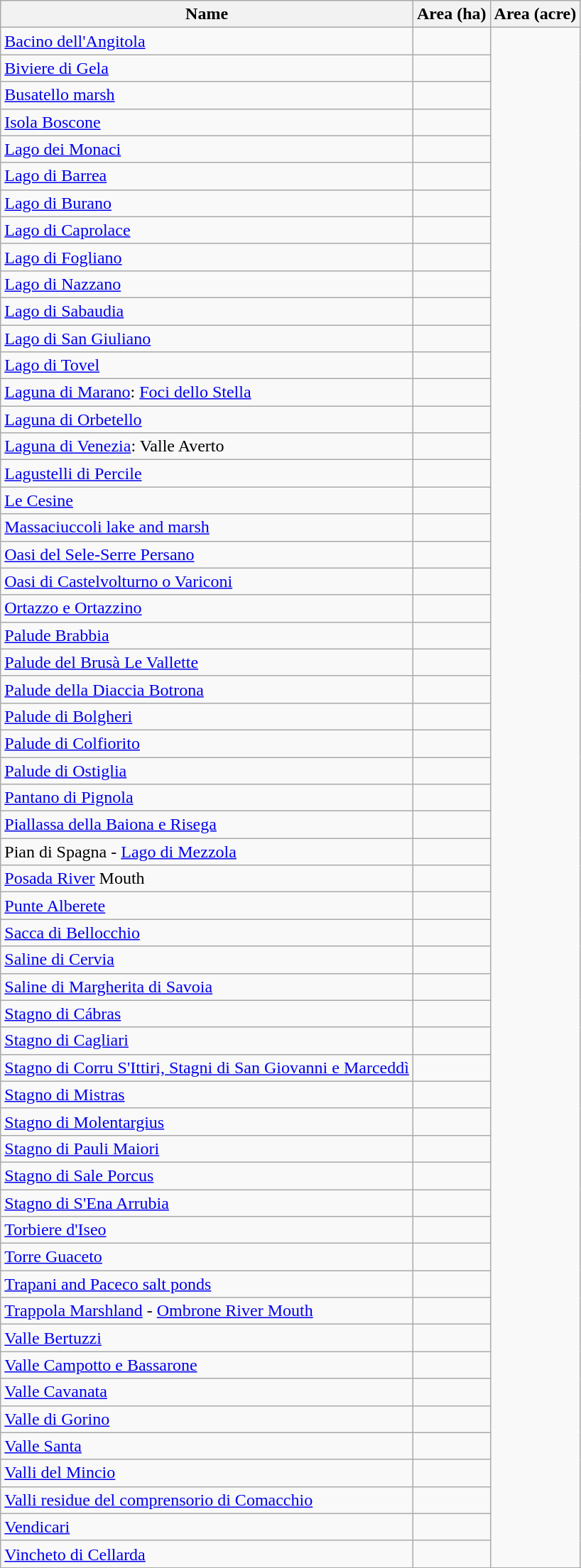<table class="wikitable">
<tr>
<th scope="col" align=left>Name</th>
<th scope="col">Area (ha)</th>
<th scope="col">Area (acre)</th>
</tr>
<tr ---->
<td><a href='#'>Bacino dell'Angitola</a></td>
<td></td>
</tr>
<tr ---->
<td><a href='#'>Biviere di Gela</a></td>
<td></td>
</tr>
<tr ---->
<td><a href='#'>Busatello marsh</a></td>
<td></td>
</tr>
<tr ---->
<td><a href='#'>Isola Boscone</a></td>
<td></td>
</tr>
<tr ---->
<td><a href='#'>Lago dei Monaci</a></td>
<td></td>
</tr>
<tr ---->
<td><a href='#'>Lago di Barrea</a></td>
<td></td>
</tr>
<tr ---->
<td><a href='#'>Lago di Burano</a></td>
<td></td>
</tr>
<tr ---->
<td><a href='#'>Lago di Caprolace</a></td>
<td></td>
</tr>
<tr ---->
<td><a href='#'>Lago di Fogliano</a></td>
<td></td>
</tr>
<tr ---->
<td><a href='#'>Lago di Nazzano</a></td>
<td></td>
</tr>
<tr ---->
<td><a href='#'>Lago di Sabaudia</a></td>
<td></td>
</tr>
<tr ---->
<td><a href='#'>Lago di San Giuliano</a></td>
<td></td>
</tr>
<tr ---->
<td><a href='#'>Lago di Tovel</a></td>
<td></td>
</tr>
<tr ---->
<td><a href='#'>Laguna di Marano</a>: <a href='#'>Foci dello Stella</a></td>
<td></td>
</tr>
<tr ---->
<td><a href='#'>Laguna di Orbetello</a></td>
<td></td>
</tr>
<tr ---->
<td><a href='#'>Laguna di Venezia</a>: Valle Averto</td>
<td></td>
</tr>
<tr ---->
<td><a href='#'>Lagustelli di Percile</a></td>
<td></td>
</tr>
<tr ---->
<td><a href='#'>Le Cesine</a></td>
<td></td>
</tr>
<tr ---->
<td><a href='#'>Massaciuccoli lake and marsh</a></td>
<td></td>
</tr>
<tr ---->
<td><a href='#'>Oasi del Sele-Serre Persano</a></td>
<td></td>
</tr>
<tr ---->
<td><a href='#'>Oasi di Castelvolturno o Variconi</a></td>
<td></td>
</tr>
<tr ---->
<td><a href='#'>Ortazzo e Ortazzino</a></td>
<td></td>
</tr>
<tr ---->
<td><a href='#'>Palude Brabbia</a></td>
<td></td>
</tr>
<tr ---->
<td><a href='#'>Palude del Brusà Le Vallette</a></td>
<td></td>
</tr>
<tr ---->
<td><a href='#'>Palude della Diaccia Botrona</a></td>
<td></td>
</tr>
<tr ---->
<td><a href='#'>Palude di Bolgheri</a></td>
<td></td>
</tr>
<tr ---->
<td><a href='#'>Palude di Colfiorito</a></td>
<td></td>
</tr>
<tr ---->
<td><a href='#'>Palude di Ostiglia</a></td>
<td></td>
</tr>
<tr ---->
<td><a href='#'>Pantano di Pignola</a></td>
<td></td>
</tr>
<tr ---->
<td><a href='#'>Piallassa della Baiona e Risega</a></td>
<td></td>
</tr>
<tr ---->
<td>Pian di Spagna - <a href='#'>Lago di Mezzola</a></td>
<td></td>
</tr>
<tr ---->
<td><a href='#'>Posada River</a> Mouth</td>
<td></td>
</tr>
<tr ---->
<td><a href='#'>Punte Alberete</a></td>
<td></td>
</tr>
<tr ---->
<td><a href='#'>Sacca di Bellocchio</a></td>
<td></td>
</tr>
<tr ---->
<td><a href='#'>Saline di Cervia</a></td>
<td></td>
</tr>
<tr ---->
<td><a href='#'>Saline di Margherita di Savoia</a></td>
<td></td>
</tr>
<tr ---->
<td><a href='#'>Stagno di Cábras</a></td>
<td></td>
</tr>
<tr ---->
<td><a href='#'>Stagno di Cagliari</a></td>
<td></td>
</tr>
<tr ---->
<td><a href='#'>Stagno di Corru S'Ittiri, Stagni di San Giovanni e Marceddì</a></td>
<td></td>
</tr>
<tr ---->
<td><a href='#'>Stagno di Mistras</a></td>
<td></td>
</tr>
<tr ---->
<td><a href='#'>Stagno di Molentargius</a></td>
<td></td>
</tr>
<tr ---->
<td><a href='#'>Stagno di Pauli Maiori</a></td>
<td></td>
</tr>
<tr ---->
<td><a href='#'>Stagno di Sale Porcus</a></td>
<td></td>
</tr>
<tr ---->
<td><a href='#'>Stagno di S'Ena Arrubia</a></td>
<td></td>
</tr>
<tr ---->
<td><a href='#'>Torbiere d'Iseo</a></td>
<td></td>
</tr>
<tr ---->
<td><a href='#'>Torre Guaceto</a></td>
<td></td>
</tr>
<tr ---->
<td><a href='#'>Trapani and Paceco salt ponds</a></td>
<td></td>
</tr>
<tr ---->
<td><a href='#'>Trappola Marshland</a> - <a href='#'>Ombrone River Mouth</a></td>
<td></td>
</tr>
<tr ---->
<td><a href='#'>Valle Bertuzzi</a></td>
<td></td>
</tr>
<tr ---->
<td><a href='#'>Valle Campotto e Bassarone</a></td>
<td></td>
</tr>
<tr ---->
<td><a href='#'>Valle Cavanata</a></td>
<td></td>
</tr>
<tr ---->
<td><a href='#'>Valle di Gorino</a></td>
<td></td>
</tr>
<tr ---->
<td><a href='#'>Valle Santa</a></td>
<td></td>
</tr>
<tr ---->
<td><a href='#'>Valli del Mincio</a></td>
<td></td>
</tr>
<tr ---->
<td><a href='#'>Valli residue del comprensorio di Comacchio</a></td>
<td></td>
</tr>
<tr ---->
<td><a href='#'>Vendicari</a></td>
<td></td>
</tr>
<tr ---->
<td><a href='#'>Vincheto di Cellarda</a></td>
<td></td>
</tr>
</table>
